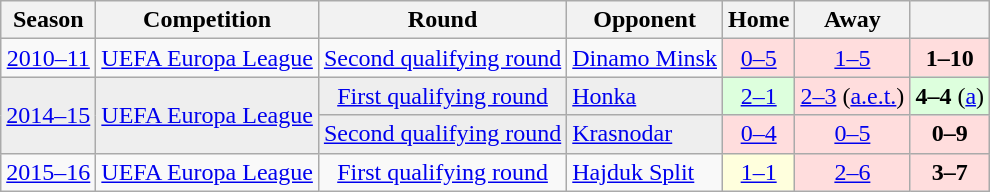<table class="wikitable collapsible collapsed">
<tr>
<th>Season</th>
<th>Competition</th>
<th>Round</th>
<th>Opponent</th>
<th>Home</th>
<th>Away</th>
<th></th>
</tr>
<tr align=center>
<td><a href='#'>2010–11</a></td>
<td><a href='#'>UEFA Europa League</a></td>
<td><a href='#'>Second qualifying round</a></td>
<td align=left> <a href='#'>Dinamo Minsk</a></td>
<td bgcolor=#ffdddd><a href='#'>0–5</a></td>
<td bgcolor=#ffdddd><a href='#'>1–5</a></td>
<td bgcolor=#ffdddd><strong>1–10</strong></td>
</tr>
<tr bgcolor=#EEEEEE align=center>
<td rowspan=2><a href='#'>2014–15</a></td>
<td rowspan=2><a href='#'>UEFA Europa League</a></td>
<td><a href='#'>First qualifying round</a></td>
<td align=left> <a href='#'>Honka</a></td>
<td bgcolor=#ddffdd><a href='#'>2–1</a></td>
<td bgcolor=#ffdddd><a href='#'>2–3</a> (<a href='#'>a.e.t.</a>)</td>
<td bgcolor=#ddffdd><strong>4–4</strong> (<a href='#'>a</a>)</td>
</tr>
<tr bgcolor=#EEEEEE style="text-align:center;">
<td><a href='#'>Second qualifying round</a></td>
<td align=left> <a href='#'>Krasnodar</a></td>
<td bgcolor=#ffdddd><a href='#'>0–4</a></td>
<td bgcolor=#ffdddd><a href='#'>0–5</a></td>
<td bgcolor=#ffdddd><strong>0–9</strong></td>
</tr>
<tr align=center>
<td><a href='#'>2015–16</a></td>
<td><a href='#'>UEFA Europa League</a></td>
<td><a href='#'>First qualifying round</a></td>
<td align=left> <a href='#'>Hajduk Split</a></td>
<td bgcolor=#ffffdd><a href='#'>1–1</a></td>
<td bgcolor=#ffdddd><a href='#'>2–6</a></td>
<td bgcolor=#ffdddd><strong>3–7</strong></td>
</tr>
</table>
